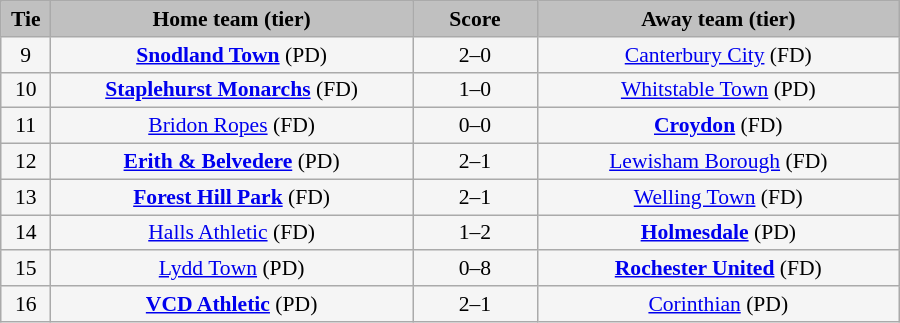<table class="wikitable" style="width: 600px; background:WhiteSmoke; text-align:center; font-size:90%">
<tr>
<td scope="col" style="width:  5.00%; background:silver;"><strong>Tie</strong></td>
<td scope="col" style="width: 36.25%; background:silver;"><strong>Home team (tier)</strong></td>
<td scope="col" style="width: 12.50%; background:silver;"><strong>Score</strong></td>
<td scope="col" style="width: 36.25%; background:silver;"><strong>Away team (tier)</strong></td>
</tr>
<tr>
<td>9</td>
<td><strong><a href='#'>Snodland Town</a></strong> (PD)</td>
<td>2–0</td>
<td><a href='#'>Canterbury City</a> (FD)</td>
</tr>
<tr>
<td>10</td>
<td><strong><a href='#'>Staplehurst Monarchs</a></strong> (FD)</td>
<td>1–0</td>
<td><a href='#'>Whitstable Town</a> (PD)</td>
</tr>
<tr>
<td>11</td>
<td><a href='#'>Bridon Ropes</a> (FD)</td>
<td>0–0 </td>
<td><strong><a href='#'>Croydon</a></strong> (FD)</td>
</tr>
<tr>
<td>12</td>
<td><strong><a href='#'>Erith & Belvedere</a></strong> (PD)</td>
<td>2–1</td>
<td><a href='#'>Lewisham Borough</a> (FD)</td>
</tr>
<tr>
<td>13</td>
<td><strong><a href='#'>Forest Hill Park</a></strong> (FD)</td>
<td>2–1</td>
<td><a href='#'>Welling Town</a> (FD)</td>
</tr>
<tr>
<td>14</td>
<td><a href='#'>Halls Athletic</a> (FD)</td>
<td>1–2</td>
<td><strong><a href='#'>Holmesdale</a></strong> (PD)</td>
</tr>
<tr>
<td>15</td>
<td><a href='#'>Lydd Town</a> (PD)</td>
<td>0–8</td>
<td><strong><a href='#'>Rochester United</a></strong> (FD)</td>
</tr>
<tr>
<td>16</td>
<td><strong><a href='#'>VCD Athletic</a></strong> (PD)</td>
<td>2–1</td>
<td><a href='#'>Corinthian</a> (PD)</td>
</tr>
</table>
